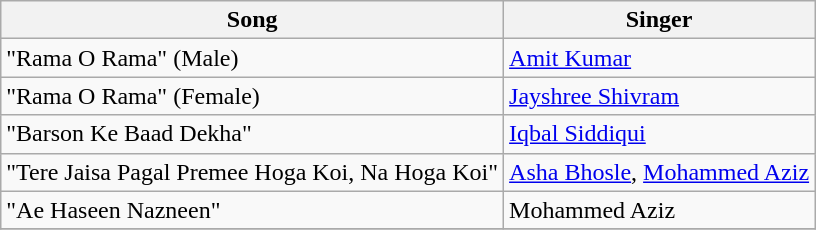<table class="wikitable">
<tr>
<th>Song</th>
<th>Singer</th>
</tr>
<tr>
<td>"Rama O Rama" (Male)</td>
<td><a href='#'>Amit Kumar</a></td>
</tr>
<tr>
<td>"Rama O Rama" (Female)</td>
<td><a href='#'>Jayshree Shivram</a></td>
</tr>
<tr>
<td>"Barson Ke Baad Dekha"</td>
<td><a href='#'>Iqbal Siddiqui</a></td>
</tr>
<tr>
<td>"Tere Jaisa Pagal Premee Hoga Koi, Na Hoga Koi"</td>
<td><a href='#'>Asha Bhosle</a>, <a href='#'>Mohammed Aziz</a></td>
</tr>
<tr>
<td>"Ae Haseen Nazneen"</td>
<td>Mohammed Aziz</td>
</tr>
<tr>
</tr>
</table>
